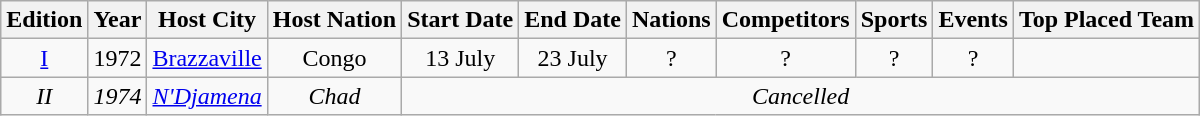<table class="wikitable" style="text-align:center">
<tr>
<th>Edition</th>
<th>Year</th>
<th>Host City</th>
<th>Host Nation</th>
<th>Start Date</th>
<th>End Date</th>
<th>Nations</th>
<th>Competitors</th>
<th>Sports</th>
<th>Events</th>
<th>Top Placed Team</th>
</tr>
<tr>
<td><a href='#'>I</a></td>
<td>1972</td>
<td><a href='#'>Brazzaville</a></td>
<td>Congo</td>
<td>13 July</td>
<td>23 July</td>
<td>?</td>
<td>?</td>
<td>?</td>
<td>?</td>
<td></td>
</tr>
<tr>
<td><em>II</em></td>
<td><em>1974</em></td>
<td><em><a href='#'>N'Djamena</a></em></td>
<td><em>Chad</em></td>
<td colspan=7><em>Cancelled</em></td>
</tr>
</table>
